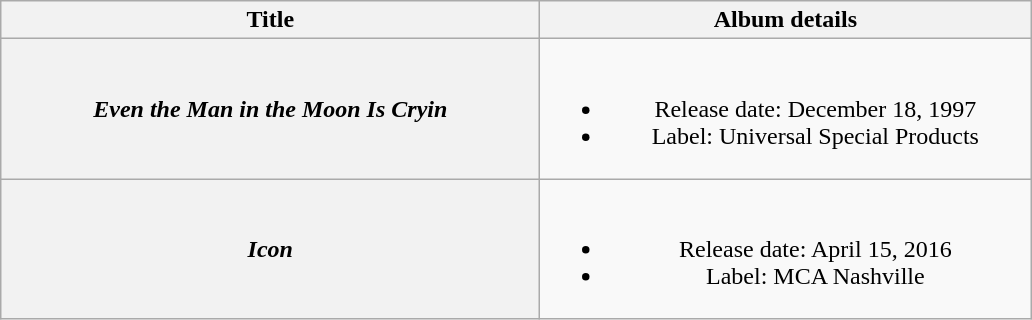<table class="wikitable plainrowheaders" style="text-align:center;">
<tr>
<th style="width:22em;">Title</th>
<th style="width:20em;">Album details</th>
</tr>
<tr>
<th scope="row"><em>Even the Man in the Moon Is Cryin</em></th>
<td><br><ul><li>Release date: December 18, 1997</li><li>Label: Universal Special Products</li></ul></td>
</tr>
<tr>
<th scope="row"><em>Icon</em></th>
<td><br><ul><li>Release date: April 15, 2016</li><li>Label: MCA Nashville</li></ul></td>
</tr>
</table>
